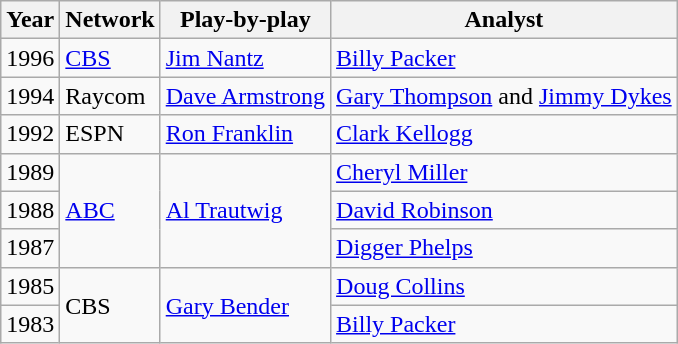<table class="wikitable">
<tr>
<th>Year</th>
<th>Network</th>
<th>Play-by-play</th>
<th>Analyst</th>
</tr>
<tr>
<td>1996</td>
<td><a href='#'>CBS</a></td>
<td><a href='#'>Jim Nantz</a></td>
<td><a href='#'>Billy Packer</a></td>
</tr>
<tr>
<td>1994</td>
<td>Raycom</td>
<td><a href='#'>Dave Armstrong</a></td>
<td><a href='#'>Gary Thompson</a> and <a href='#'>Jimmy Dykes</a></td>
</tr>
<tr>
<td>1992</td>
<td>ESPN</td>
<td><a href='#'>Ron Franklin</a></td>
<td><a href='#'>Clark Kellogg</a></td>
</tr>
<tr>
<td>1989</td>
<td rowspan=3><a href='#'>ABC</a></td>
<td rowspan=3><a href='#'>Al Trautwig</a></td>
<td><a href='#'>Cheryl Miller</a></td>
</tr>
<tr>
<td>1988</td>
<td><a href='#'>David Robinson</a></td>
</tr>
<tr>
<td>1987</td>
<td><a href='#'>Digger Phelps</a></td>
</tr>
<tr>
<td>1985</td>
<td rowspan=2>CBS</td>
<td rowspan=2><a href='#'>Gary Bender</a></td>
<td><a href='#'>Doug Collins</a></td>
</tr>
<tr>
<td>1983</td>
<td><a href='#'>Billy Packer</a></td>
</tr>
</table>
